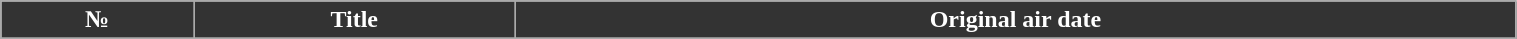<table class="wikitable plainrowheaders" style="width: 80%; margin-right: 0;">
<tr style="color:white">
<th style="background:#333;">№</th>
<th style="background:#333;">Title</th>
<th style="background:#333;">Original air date</th>
</tr>
<tr>
</tr>
</table>
